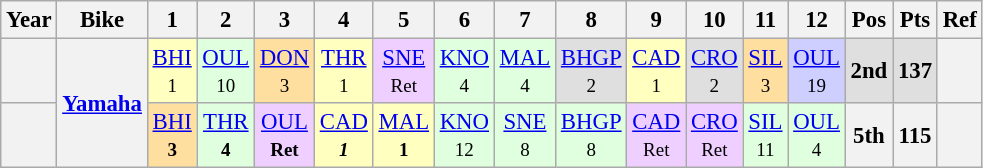<table class="wikitable" style="text-align:center; font-size:95%">
<tr>
<th valign="middle">Year</th>
<th valign="middle">Bike</th>
<th>1</th>
<th>2</th>
<th>3</th>
<th>4</th>
<th>5</th>
<th>6</th>
<th>7</th>
<th>8</th>
<th>9</th>
<th>10</th>
<th>11</th>
<th>12</th>
<th>Pos</th>
<th>Pts</th>
<th>Ref</th>
</tr>
<tr>
<th></th>
<th rowspan=2><a href='#'>Yamaha</a></th>
<td style="background:#ffffbf;"><a href='#'>BHI</a><br> <small>1</small></td>
<td style="background:#dfffdf;"><a href='#'>OUL</a><br><small>10</small></td>
<td style="background:#FFDF9F;"><a href='#'>DON</a><br><small>3</small></td>
<td style="background:#ffffbf;"><a href='#'>THR</a><br><small>1</small></td>
<td style="background:#EFCFFF;"><a href='#'>SNE</a><br><small>Ret</small></td>
<td style="background:#dfffdf;"><a href='#'>KNO</a><br><small>4</small></td>
<td style="background:#dfffdf;"><a href='#'>MAL</a><br><small>4</small></td>
<td style="background:#DFDFDF;"><a href='#'>BHGP</a><br><small>2</small></td>
<td style="background:#ffffbf;"><a href='#'>CAD</a><br><small>1</small></td>
<td style="background:#DFDFDF;"><a href='#'>CRO</a><br><small>2</small></td>
<td style="background:#FFDF9F;"><a href='#'>SIL</a><br><small>3</small></td>
<td style="background:#CFCFFF;"><a href='#'>OUL</a><br><small>19</small></td>
<td style="background:#DFDFDF;"><strong>2nd</strong></td>
<td style="background:#DFDFDF;"><strong>137</strong></td>
<th></th>
</tr>
<tr>
<th></th>
<td style="background:#ffdf9f;"><a href='#'>BHI</a><br><small><strong>3</strong></small></td>
<td style="background:#DFFFDF;"><a href='#'>THR</a><br><small><strong>4</strong></small></td>
<td style="background:#EFCFFF;"><a href='#'>OUL</a><br><small><strong>Ret</strong></small></td>
<td style="background:#ffffbf;"><a href='#'>CAD</a><br><small><strong><em>1</em></strong></small></td>
<td style="background:#ffffbf;"><a href='#'>MAL</a><br><small><strong>1</strong></small></td>
<td style="background:#dfffdf;"><a href='#'>KNO</a><br><small>12</small></td>
<td style="background:#dfffdf;"><a href='#'>SNE</a><br><small>8</small></td>
<td style="background:#dfffdf;"><a href='#'>BHGP</a><br><small>8</small></td>
<td style="background:#EFCFFF;"><a href='#'>CAD</a><br><small>Ret</small></td>
<td style="background:#EFCFFF;"><a href='#'>CRO</a><br><small>Ret</small></td>
<td style="background:#dfffdf;"><a href='#'>SIL</a><br><small>11</small></td>
<td style="background:#dfffdf;"><a href='#'>OUL</a><br><small>4</small></td>
<th>5th</th>
<th>115</th>
<th></th>
</tr>
</table>
